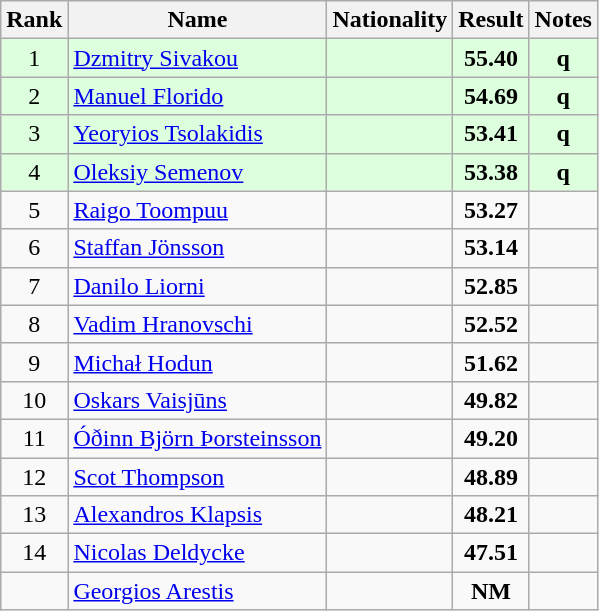<table class="wikitable sortable" style="text-align:center">
<tr>
<th>Rank</th>
<th>Name</th>
<th>Nationality</th>
<th>Result</th>
<th>Notes</th>
</tr>
<tr bgcolor=ddffdd>
<td>1</td>
<td align=left><a href='#'>Dzmitry Sivakou</a></td>
<td align=left></td>
<td><strong>55.40</strong></td>
<td><strong>q</strong></td>
</tr>
<tr bgcolor=ddffdd>
<td>2</td>
<td align=left><a href='#'>Manuel Florido</a></td>
<td align=left></td>
<td><strong>54.69</strong></td>
<td><strong>q</strong></td>
</tr>
<tr bgcolor=ddffdd>
<td>3</td>
<td align=left><a href='#'>Yeoryios Tsolakidis</a></td>
<td align=left></td>
<td><strong>53.41</strong></td>
<td><strong>q</strong></td>
</tr>
<tr bgcolor=ddffdd>
<td>4</td>
<td align=left><a href='#'>Oleksiy Semenov</a></td>
<td align=left></td>
<td><strong>53.38</strong></td>
<td><strong>q</strong></td>
</tr>
<tr>
<td>5</td>
<td align=left><a href='#'>Raigo Toompuu</a></td>
<td align=left></td>
<td><strong>53.27</strong></td>
<td></td>
</tr>
<tr>
<td>6</td>
<td align=left><a href='#'>Staffan Jönsson</a></td>
<td align=left></td>
<td><strong>53.14</strong></td>
<td></td>
</tr>
<tr>
<td>7</td>
<td align=left><a href='#'>Danilo Liorni</a></td>
<td align=left></td>
<td><strong>52.85</strong></td>
<td></td>
</tr>
<tr>
<td>8</td>
<td align=left><a href='#'>Vadim Hranovschi</a></td>
<td align=left></td>
<td><strong>52.52</strong></td>
<td></td>
</tr>
<tr>
<td>9</td>
<td align=left><a href='#'>Michał Hodun</a></td>
<td align=left></td>
<td><strong>51.62</strong></td>
<td></td>
</tr>
<tr>
<td>10</td>
<td align=left><a href='#'>Oskars Vaisjūns</a></td>
<td align=left></td>
<td><strong>49.82</strong></td>
<td></td>
</tr>
<tr>
<td>11</td>
<td align=left><a href='#'>Óðinn Björn Þorsteinsson</a></td>
<td align=left></td>
<td><strong>49.20</strong></td>
<td></td>
</tr>
<tr>
<td>12</td>
<td align=left><a href='#'>Scot Thompson</a></td>
<td align=left></td>
<td><strong>48.89</strong></td>
<td></td>
</tr>
<tr>
<td>13</td>
<td align=left><a href='#'>Alexandros Klapsis</a></td>
<td align=left></td>
<td><strong>48.21</strong></td>
<td></td>
</tr>
<tr>
<td>14</td>
<td align=left><a href='#'>Nicolas Deldycke</a></td>
<td align=left></td>
<td><strong>47.51</strong></td>
<td></td>
</tr>
<tr>
<td></td>
<td align=left><a href='#'>Georgios Arestis</a></td>
<td align=left></td>
<td><strong>NM</strong></td>
<td></td>
</tr>
</table>
